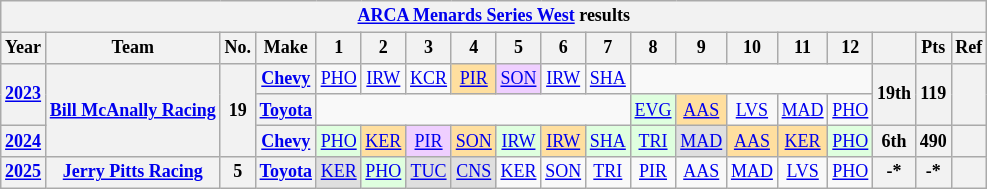<table class="wikitable" style="text-align:center; font-size:75%">
<tr>
<th colspan=19><a href='#'>ARCA Menards Series West</a> results</th>
</tr>
<tr>
<th>Year</th>
<th>Team</th>
<th>No.</th>
<th>Make</th>
<th>1</th>
<th>2</th>
<th>3</th>
<th>4</th>
<th>5</th>
<th>6</th>
<th>7</th>
<th>8</th>
<th>9</th>
<th>10</th>
<th>11</th>
<th>12</th>
<th></th>
<th>Pts</th>
<th>Ref</th>
</tr>
<tr>
<th rowspan=2><a href='#'>2023</a></th>
<th rowspan=3><a href='#'>Bill McAnally Racing</a></th>
<th rowspan=3>19</th>
<th><a href='#'>Chevy</a></th>
<td><a href='#'>PHO</a></td>
<td><a href='#'>IRW</a></td>
<td><a href='#'>KCR</a></td>
<td style="background:#FFDF9F;"><a href='#'>PIR</a><br></td>
<td style="background:#EFCFFF;"><a href='#'>SON</a><br></td>
<td><a href='#'>IRW</a></td>
<td><a href='#'>SHA</a></td>
<td colspan=5></td>
<th rowspan=2>19th</th>
<th rowspan=2>119</th>
<th rowspan=2></th>
</tr>
<tr>
<th><a href='#'>Toyota</a></th>
<td colspan=7></td>
<td style="background:#DFFFDF;"><a href='#'>EVG</a><br></td>
<td style="background:#FFDF9F;"><a href='#'>AAS</a><br></td>
<td><a href='#'>LVS</a></td>
<td><a href='#'>MAD</a></td>
<td><a href='#'>PHO</a></td>
</tr>
<tr>
<th><a href='#'>2024</a></th>
<th><a href='#'>Chevy</a></th>
<td style="background:#DFFFDF;"><a href='#'>PHO</a><br></td>
<td style="background:#FFDF9F;"><a href='#'>KER</a><br></td>
<td style="background:#EFCFFF;"><a href='#'>PIR</a><br></td>
<td style="background:#FFDF9F;"><a href='#'>SON</a><br></td>
<td style="background:#DFFFDF;"><a href='#'>IRW</a><br></td>
<td style="background:#FFDF9F;"><a href='#'>IRW</a><br></td>
<td style="background:#DFFFDF;"><a href='#'>SHA</a><br></td>
<td style="background:#DFFFDF;"><a href='#'>TRI</a><br></td>
<td style="background:#DFDFDF;"><a href='#'>MAD</a><br></td>
<td style="background:#FFDF9F;"><a href='#'>AAS</a><br></td>
<td style="background:#FFDF9F;"><a href='#'>KER</a><br></td>
<td style="background:#DFFFDF;"><a href='#'>PHO</a><br></td>
<th>6th</th>
<th>490</th>
<th></th>
</tr>
<tr>
<th><a href='#'>2025</a></th>
<th><a href='#'>Jerry Pitts Racing</a></th>
<th>5</th>
<th><a href='#'>Toyota</a></th>
<td style="background:#DFDFDF;"><a href='#'>KER</a><br></td>
<td style="background:#DFFFDF;"><a href='#'>PHO</a><br></td>
<td style="background:#DFDFDF;"><a href='#'>TUC</a><br></td>
<td style="background:#DFDFDF;"><a href='#'>CNS</a><br></td>
<td><a href='#'>KER</a></td>
<td><a href='#'>SON</a></td>
<td><a href='#'>TRI</a></td>
<td><a href='#'>PIR</a></td>
<td><a href='#'>AAS</a></td>
<td><a href='#'>MAD</a></td>
<td><a href='#'>LVS</a></td>
<td><a href='#'>PHO</a></td>
<th>-*</th>
<th>-*</th>
<th></th>
</tr>
</table>
